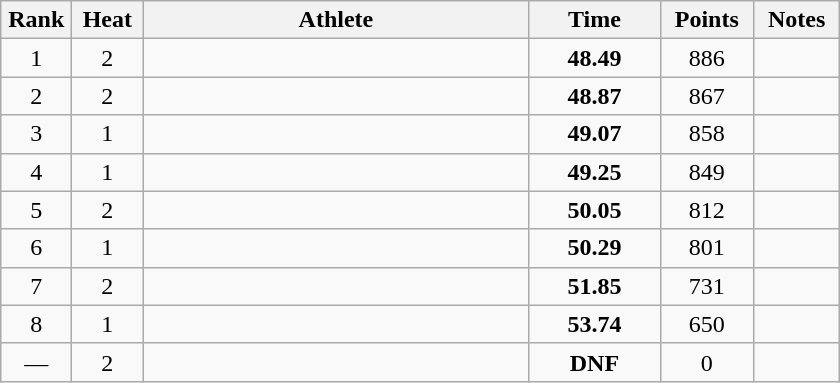<table class="wikitable" style="text-align:center">
<tr>
<th width=40>Rank</th>
<th width=40>Heat</th>
<th width=250>Athlete</th>
<th width=80>Time</th>
<th width=55>Points</th>
<th width=50>Notes</th>
</tr>
<tr>
<td>1</td>
<td>2</td>
<td align=left></td>
<td><strong>48.49</strong></td>
<td>886</td>
<td></td>
</tr>
<tr>
<td>2</td>
<td>2</td>
<td align=left></td>
<td><strong>48.87</strong></td>
<td>867</td>
<td></td>
</tr>
<tr>
<td>3</td>
<td>1</td>
<td align=left></td>
<td><strong>49.07</strong></td>
<td>858</td>
<td></td>
</tr>
<tr>
<td>4</td>
<td>1</td>
<td align=left></td>
<td><strong>49.25</strong></td>
<td>849</td>
<td></td>
</tr>
<tr>
<td>5</td>
<td>2</td>
<td align=left></td>
<td><strong>50.05</strong></td>
<td>812</td>
<td></td>
</tr>
<tr>
<td>6</td>
<td>1</td>
<td align=left></td>
<td><strong>50.29</strong></td>
<td>801</td>
<td></td>
</tr>
<tr>
<td>7</td>
<td>2</td>
<td align=left></td>
<td><strong>51.85</strong></td>
<td>731</td>
<td></td>
</tr>
<tr>
<td>8</td>
<td>1</td>
<td align=left></td>
<td><strong>53.74</strong></td>
<td>650</td>
<td></td>
</tr>
<tr>
<td>—</td>
<td>2</td>
<td align=left></td>
<td><strong>DNF</strong></td>
<td>0</td>
<td></td>
</tr>
</table>
